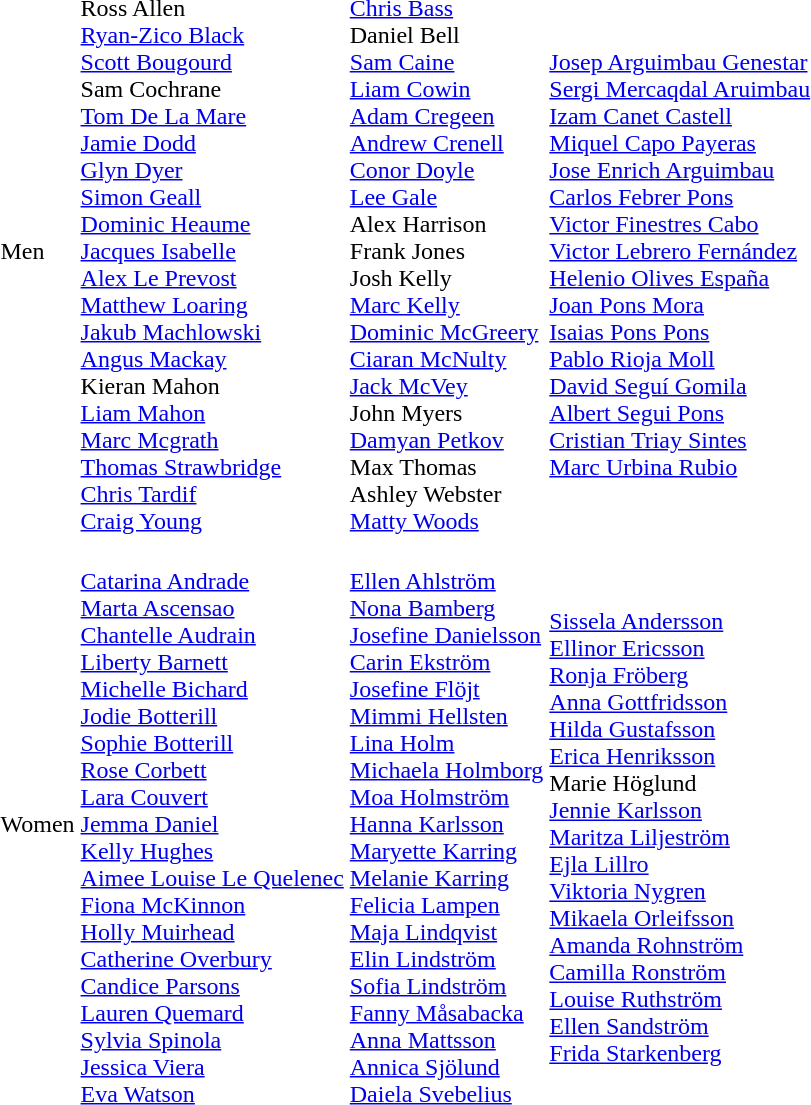<table>
<tr>
<td>Men<br></td>
<td><br>Ross Allen<br><a href='#'>Ryan-Zico Black</a><br><a href='#'>Scott Bougourd</a><br>Sam Cochrane<br><a href='#'>Tom De La Mare</a><br><a href='#'>Jamie Dodd</a><br><a href='#'>Glyn Dyer</a><br><a href='#'>Simon Geall</a><br><a href='#'>Dominic Heaume</a><br><a href='#'>Jacques Isabelle</a><br><a href='#'>Alex Le Prevost</a><br><a href='#'>Matthew Loaring</a><br><a href='#'>Jakub Machlowski</a><br><a href='#'>Angus Mackay</a><br>Kieran Mahon<br><a href='#'>Liam Mahon</a><br><a href='#'>Marc Mcgrath</a><br><a href='#'>Thomas Strawbridge</a><br><a href='#'>Chris Tardif</a><br><a href='#'>Craig Young</a></td>
<td><br><a href='#'>Chris Bass</a><br>Daniel Bell<br><a href='#'>Sam Caine</a><br><a href='#'>Liam Cowin</a><br><a href='#'>Adam Cregeen</a><br><a href='#'>Andrew Crenell</a><br><a href='#'>Conor Doyle</a><br><a href='#'>Lee Gale</a><br>Alex Harrison<br>Frank Jones<br>Josh Kelly<br><a href='#'>Marc Kelly</a><br><a href='#'>Dominic McGreery</a><br><a href='#'>Ciaran McNulty</a><br><a href='#'>Jack McVey</a><br>John Myers<br><a href='#'>Damyan Petkov</a><br>Max Thomas<br>Ashley Webster<br><a href='#'>Matty Woods</a></td>
<td><br><a href='#'>Josep Arguimbau Genestar</a><br><a href='#'>Sergi Mercaqdal Aruimbau</a><br><a href='#'>Izam Canet Castell</a><br><a href='#'>Miquel Capo Payeras</a><br><a href='#'>Jose Enrich Arguimbau</a><br><a href='#'>Carlos Febrer Pons</a><br><a href='#'>Victor Finestres Cabo</a><br><a href='#'>Victor Lebrero Fernández</a><br><a href='#'>Helenio Olives España</a><br><a href='#'>Joan Pons Mora</a><br><a href='#'>Isaias Pons Pons</a><br><a href='#'>Pablo Rioja Moll</a><br><a href='#'>David Seguí Gomila</a><br><a href='#'>Albert Segui Pons</a><br><a href='#'>Cristian Triay Sintes</a><br><a href='#'>Marc Urbina Rubio</a></td>
</tr>
<tr>
<td>Women<br></td>
<td><br><a href='#'>Catarina Andrade</a><br><a href='#'>Marta Ascensao</a><br><a href='#'>Chantelle Audrain</a><br><a href='#'>Liberty Barnett</a><br><a href='#'>Michelle Bichard</a><br><a href='#'>Jodie Botterill</a><br><a href='#'>Sophie Botterill</a><br><a href='#'>Rose Corbett</a><br><a href='#'>Lara Couvert</a><br><a href='#'>Jemma Daniel</a><br><a href='#'>Kelly Hughes</a><br><a href='#'>Aimee Louise Le Quelenec</a><br><a href='#'>Fiona McKinnon</a><br><a href='#'>Holly Muirhead</a><br><a href='#'>Catherine Overbury</a><br><a href='#'>Candice Parsons</a><br><a href='#'>Lauren Quemard</a><br><a href='#'>Sylvia Spinola</a><br><a href='#'>Jessica Viera</a><br><a href='#'>Eva Watson</a></td>
<td><br><a href='#'>Ellen Ahlström</a><br><a href='#'>Nona Bamberg</a><br><a href='#'>Josefine Danielsson</a><br><a href='#'>Carin Ekström</a><br><a href='#'>Josefine Flöjt</a><br><a href='#'>Mimmi Hellsten</a><br><a href='#'>Lina Holm</a><br><a href='#'>Michaela Holmborg</a><br><a href='#'>Moa Holmström</a><br><a href='#'>Hanna Karlsson</a><br><a href='#'>Maryette Karring</a><br><a href='#'>Melanie Karring</a><br><a href='#'>Felicia Lampen</a><br><a href='#'>Maja Lindqvist</a><br><a href='#'>Elin Lindström</a><br><a href='#'>Sofia Lindström</a><br><a href='#'>Fanny Måsabacka</a><br><a href='#'>Anna Mattsson</a><br><a href='#'>Annica Sjölund</a><br><a href='#'>Daiela Svebelius</a></td>
<td><br><a href='#'>Sissela Andersson</a><br><a href='#'>Ellinor Ericsson</a><br><a href='#'>Ronja Fröberg</a><br><a href='#'>Anna Gottfridsson</a><br><a href='#'>Hilda Gustafsson</a><br><a href='#'>Erica Henriksson</a><br>Marie Höglund<br><a href='#'>Jennie Karlsson</a><br><a href='#'>Maritza Liljeström</a><br><a href='#'>Ejla Lillro</a><br><a href='#'>Viktoria Nygren</a><br><a href='#'>Mikaela Orleifsson</a><br><a href='#'>Amanda Rohnström</a><br><a href='#'>Camilla Ronström</a><br><a href='#'>Louise Ruthström</a><br><a href='#'>Ellen Sandström</a><br><a href='#'>Frida Starkenberg</a></td>
</tr>
</table>
